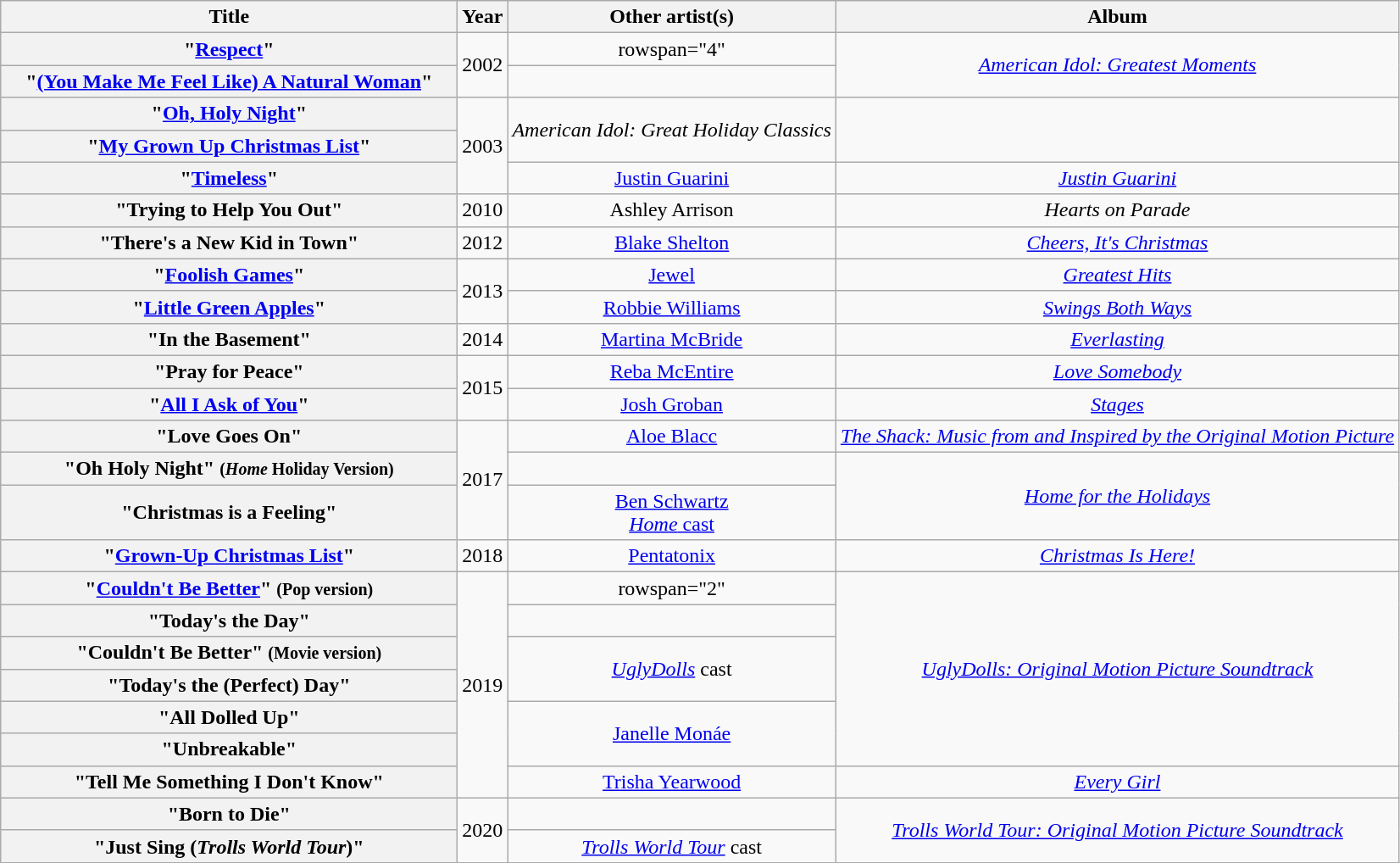<table class="wikitable plainrowheaders" style="text-align:center;">
<tr>
<th scope="col" style="width:22em;">Title</th>
<th scope="col">Year</th>
<th scope="col">Other artist(s)</th>
<th scope="col">Album</th>
</tr>
<tr>
<th scope="row">"<a href='#'>Respect</a>"</th>
<td rowspan="2">2002</td>
<td>rowspan="4" </td>
<td rowspan="2"><em><a href='#'>American Idol: Greatest Moments</a></em></td>
</tr>
<tr>
<th scope="row">"<a href='#'>(You Make Me Feel Like) A Natural Woman</a>"</th>
</tr>
<tr>
<th scope="row">"<a href='#'>Oh, Holy Night</a>"</th>
<td rowspan="3">2003</td>
<td rowspan="2"><em>American Idol: Great Holiday Classics</em></td>
</tr>
<tr>
<th scope="row">"<a href='#'>My Grown Up Christmas List</a>"</th>
</tr>
<tr>
<th scope="row">"<a href='#'>Timeless</a>"</th>
<td><a href='#'>Justin Guarini</a></td>
<td><em><a href='#'>Justin Guarini</a></em></td>
</tr>
<tr>
<th scope="row">"Trying to Help You Out"</th>
<td>2010</td>
<td>Ashley Arrison</td>
<td><em>Hearts on Parade</em></td>
</tr>
<tr>
<th scope="row">"There's a New Kid in Town"</th>
<td>2012</td>
<td><a href='#'>Blake Shelton</a></td>
<td><em><a href='#'>Cheers, It's Christmas</a></em></td>
</tr>
<tr>
<th scope="row">"<a href='#'>Foolish Games</a>"</th>
<td rowspan="2">2013</td>
<td><a href='#'>Jewel</a></td>
<td><em><a href='#'>Greatest Hits</a></em></td>
</tr>
<tr>
<th scope="row">"<a href='#'>Little Green Apples</a>"</th>
<td><a href='#'>Robbie Williams</a></td>
<td><em><a href='#'>Swings Both Ways</a></em></td>
</tr>
<tr>
<th scope="row">"In the Basement"</th>
<td>2014</td>
<td><a href='#'>Martina McBride</a></td>
<td><em><a href='#'>Everlasting</a></em></td>
</tr>
<tr>
<th scope="row">"Pray for Peace"</th>
<td rowspan="2">2015</td>
<td><a href='#'>Reba McEntire</a></td>
<td><em><a href='#'>Love Somebody</a></em></td>
</tr>
<tr>
<th scope="row">"<a href='#'>All I Ask of You</a>"</th>
<td><a href='#'>Josh Groban</a></td>
<td><em><a href='#'>Stages</a></em></td>
</tr>
<tr>
<th scope="row">"Love Goes On"</th>
<td rowspan="3">2017</td>
<td><a href='#'>Aloe Blacc</a></td>
<td><em><a href='#'>The Shack: Music from and Inspired by the Original Motion Picture</a></em></td>
</tr>
<tr>
<th scope="row">"Oh Holy Night" <small>(<em>Home</em> Holiday Version)</small></th>
<td></td>
<td rowspan="2"><em><a href='#'>Home for the Holidays</a></em></td>
</tr>
<tr>
<th scope="row">"Christmas is a Feeling"</th>
<td><a href='#'>Ben Schwartz</a> <br> <a href='#'><em>Home</em> cast</a></td>
</tr>
<tr>
<th scope="row">"<a href='#'>Grown-Up Christmas List</a>"</th>
<td>2018</td>
<td><a href='#'>Pentatonix</a></td>
<td><em><a href='#'>Christmas Is Here!</a></em></td>
</tr>
<tr>
<th scope="row">"<a href='#'>Couldn't Be Better</a>" <small>(Pop version)</small></th>
<td rowspan="7">2019</td>
<td>rowspan="2" </td>
<td rowspan="6"><em><a href='#'>UglyDolls: Original Motion Picture Soundtrack</a></em></td>
</tr>
<tr>
<th scope="row">"Today's the Day"</th>
</tr>
<tr>
<th scope="row">"Couldn't Be Better" <small>(Movie version)</small></th>
<td rowspan="2"><em><a href='#'>UglyDolls</a></em> cast</td>
</tr>
<tr>
<th scope="row">"Today's the (Perfect) Day"</th>
</tr>
<tr>
<th scope="row">"All Dolled Up"</th>
<td rowspan="2"><a href='#'>Janelle Monáe</a></td>
</tr>
<tr>
<th scope="row">"Unbreakable"</th>
</tr>
<tr>
<th scope="row">"Tell Me Something I Don't Know"</th>
<td><a href='#'>Trisha Yearwood</a></td>
<td><em><a href='#'>Every Girl</a></em></td>
</tr>
<tr>
<th scope="row">"Born to Die"</th>
<td rowspan="2">2020</td>
<td></td>
<td rowspan="2"><em><a href='#'>Trolls World Tour: Original Motion Picture Soundtrack</a></em></td>
</tr>
<tr>
<th scope="row">"Just Sing (<em>Trolls World Tour</em>)"</th>
<td><em><a href='#'>Trolls World Tour</a></em> cast</td>
</tr>
</table>
